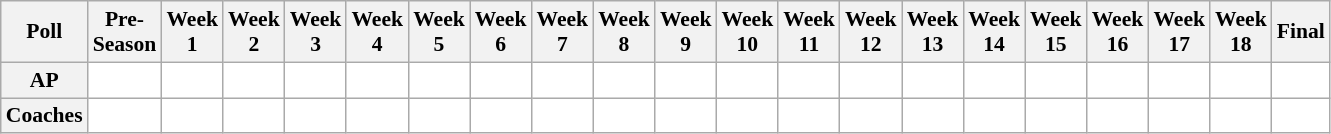<table class="wikitable" style="white-space:nowrap;font-size:90%">
<tr>
<th>Poll</th>
<th>Pre-<br>Season</th>
<th>Week<br>1</th>
<th>Week<br>2</th>
<th>Week<br>3</th>
<th>Week<br>4</th>
<th>Week<br>5</th>
<th>Week<br>6</th>
<th>Week<br>7</th>
<th>Week<br>8</th>
<th>Week<br>9</th>
<th>Week<br>10</th>
<th>Week<br>11</th>
<th>Week<br>12</th>
<th>Week<br>13</th>
<th>Week<br>14</th>
<th>Week<br>15</th>
<th>Week<br>16</th>
<th>Week<br>17</th>
<th>Week<br>18</th>
<th>Final</th>
</tr>
<tr style="text-align:center;">
<th>AP</th>
<td style="background:#FFF;"></td>
<td style="background:#FFF;"></td>
<td style="background:#FFF;"></td>
<td style="background:#FFF;"></td>
<td style="background:#FFF;"></td>
<td style="background:#FFF;"></td>
<td style="background:#FFF;"></td>
<td style="background:#FFF;"></td>
<td style="background:#FFF;"></td>
<td style="background:#FFF;"></td>
<td style="background:#FFF;"></td>
<td style="background:#FFF;"></td>
<td style="background:#FFF;"></td>
<td style="background:#FFF;"></td>
<td style="background:#FFF;"></td>
<td style="background:#FFF;"></td>
<td style="background:#FFF;"></td>
<td style="background:#FFF;"></td>
<td style="background:#FFF;"></td>
<td style="background:#FFF;"></td>
</tr>
<tr style="text-align:center;">
<th>Coaches</th>
<td style="background:#FFF;"></td>
<td style="background:#FFF;"></td>
<td style="background:#FFF;"></td>
<td style="background:#FFF;"></td>
<td style="background:#FFF;"></td>
<td style="background:#FFF;"></td>
<td style="background:#FFF;"></td>
<td style="background:#FFF;"></td>
<td style="background:#FFF;"></td>
<td style="background:#FFF;"></td>
<td style="background:#FFF;"></td>
<td style="background:#FFF;"></td>
<td style="background:#FFF;"></td>
<td style="background:#FFF;"></td>
<td style="background:#FFF;"></td>
<td style="background:#FFF;"></td>
<td style="background:#FFF;"></td>
<td style="background:#FFF;"></td>
<td style="background:#FFF;"></td>
<td style="background:#FFF;"></td>
</tr>
</table>
